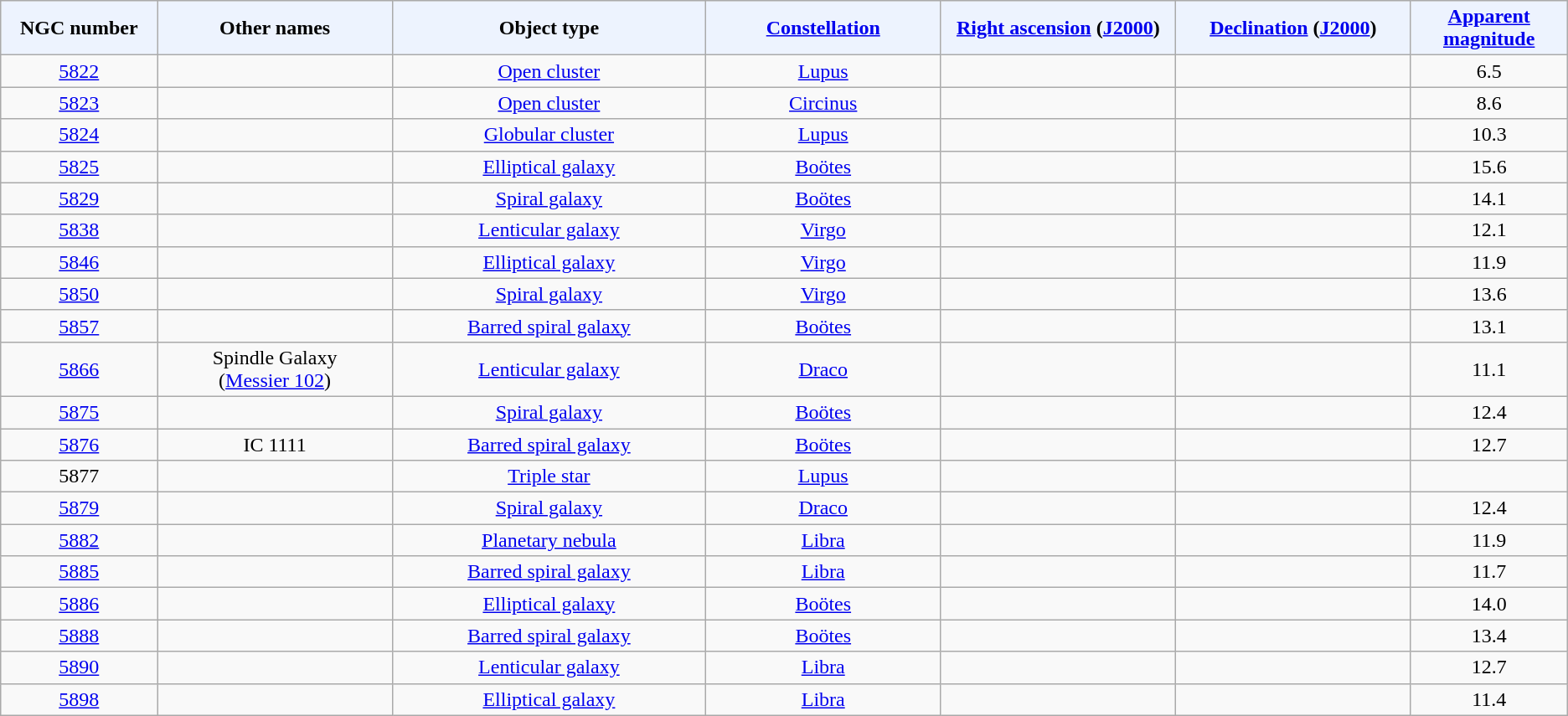<table class="wikitable sortable sticky-header sort-under" style="text-align: center;">
<tr>
<th style="background-color:#edf3fe; width: 10%;">NGC number</th>
<th style="background-color:#edf3fe; width: 15%;">Other names</th>
<th style="background-color:#edf3fe; width: 20%;">Object type</th>
<th style="background-color:#edf3fe; width: 15%;"><a href='#'>Constellation</a></th>
<th style="background-color:#edf3fe; width: 15%;"><a href='#'>Right ascension</a> (<a href='#'>J2000</a>)</th>
<th style="background-color:#edf3fe; width: 15%;"><a href='#'>Declination</a> (<a href='#'>J2000</a>)</th>
<th style="background-color:#edf3fe; width: 10%;"><a href='#'>Apparent magnitude</a></th>
</tr>
<tr>
<td><a href='#'>5822</a></td>
<td></td>
<td><a href='#'>Open cluster</a></td>
<td><a href='#'>Lupus</a></td>
<td></td>
<td></td>
<td>6.5</td>
</tr>
<tr>
<td><a href='#'>5823</a></td>
<td></td>
<td><a href='#'>Open cluster</a></td>
<td><a href='#'>Circinus</a></td>
<td></td>
<td></td>
<td>8.6</td>
</tr>
<tr>
<td><a href='#'>5824</a></td>
<td></td>
<td><a href='#'>Globular cluster</a></td>
<td><a href='#'>Lupus</a></td>
<td></td>
<td></td>
<td>10.3</td>
</tr>
<tr>
<td><a href='#'>5825</a></td>
<td></td>
<td><a href='#'>Elliptical galaxy</a></td>
<td><a href='#'>Boötes</a></td>
<td></td>
<td></td>
<td>15.6</td>
</tr>
<tr>
<td><a href='#'>5829</a></td>
<td></td>
<td><a href='#'>Spiral galaxy</a></td>
<td><a href='#'>Boötes</a></td>
<td></td>
<td></td>
<td>14.1</td>
</tr>
<tr>
<td><a href='#'>5838</a></td>
<td></td>
<td><a href='#'>Lenticular galaxy</a></td>
<td><a href='#'>Virgo</a></td>
<td></td>
<td></td>
<td>12.1</td>
</tr>
<tr>
<td><a href='#'>5846</a></td>
<td></td>
<td><a href='#'>Elliptical galaxy</a></td>
<td><a href='#'>Virgo</a></td>
<td></td>
<td></td>
<td>11.9</td>
</tr>
<tr>
<td><a href='#'>5850</a></td>
<td></td>
<td><a href='#'>Spiral galaxy</a></td>
<td><a href='#'>Virgo</a></td>
<td></td>
<td></td>
<td>13.6</td>
</tr>
<tr>
<td><a href='#'>5857</a></td>
<td></td>
<td><a href='#'>Barred spiral galaxy</a></td>
<td><a href='#'>Boötes</a></td>
<td></td>
<td></td>
<td>13.1</td>
</tr>
<tr>
<td><a href='#'>5866</a></td>
<td>Spindle Galaxy<br>(<a href='#'>Messier 102</a>)</td>
<td><a href='#'>Lenticular galaxy</a></td>
<td><a href='#'>Draco</a></td>
<td></td>
<td></td>
<td>11.1</td>
</tr>
<tr>
<td><a href='#'>5875</a></td>
<td></td>
<td><a href='#'>Spiral galaxy</a></td>
<td><a href='#'>Boötes</a></td>
<td></td>
<td></td>
<td>12.4</td>
</tr>
<tr>
<td><a href='#'>5876</a></td>
<td>IC 1111</td>
<td><a href='#'>Barred spiral galaxy</a></td>
<td><a href='#'>Boötes</a></td>
<td></td>
<td></td>
<td>12.7</td>
</tr>
<tr>
<td>5877</td>
<td></td>
<td><a href='#'>Triple star</a></td>
<td><a href='#'>Lupus</a></td>
<td></td>
<td></td>
<td></td>
</tr>
<tr>
<td><a href='#'>5879</a></td>
<td></td>
<td><a href='#'>Spiral galaxy</a></td>
<td><a href='#'>Draco</a></td>
<td></td>
<td></td>
<td>12.4</td>
</tr>
<tr>
<td><a href='#'>5882</a></td>
<td></td>
<td><a href='#'>Planetary nebula</a></td>
<td><a href='#'>Libra</a></td>
<td></td>
<td></td>
<td>11.9</td>
</tr>
<tr>
<td><a href='#'>5885</a></td>
<td></td>
<td><a href='#'>Barred spiral galaxy</a></td>
<td><a href='#'>Libra</a></td>
<td></td>
<td></td>
<td>11.7</td>
</tr>
<tr>
<td><a href='#'>5886</a></td>
<td></td>
<td><a href='#'>Elliptical galaxy</a></td>
<td><a href='#'>Boötes</a></td>
<td></td>
<td></td>
<td>14.0</td>
</tr>
<tr>
<td><a href='#'>5888</a></td>
<td></td>
<td><a href='#'>Barred spiral galaxy</a></td>
<td><a href='#'>Boötes</a></td>
<td></td>
<td></td>
<td>13.4</td>
</tr>
<tr>
<td><a href='#'>5890</a></td>
<td></td>
<td><a href='#'>Lenticular galaxy</a></td>
<td><a href='#'>Libra</a></td>
<td></td>
<td></td>
<td>12.7</td>
</tr>
<tr>
<td><a href='#'>5898</a></td>
<td></td>
<td><a href='#'>Elliptical galaxy</a></td>
<td><a href='#'>Libra</a></td>
<td></td>
<td></td>
<td>11.4</td>
</tr>
</table>
